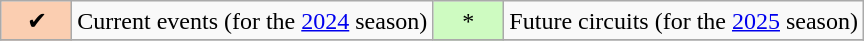<table class="wikitable">
<tr>
<td width="40" align="center" style="background-color:#FBCEB1">✔</td>
<td>Current events (for the <a href='#'>2024</a> season)</td>
<td width="40" align="center" bgcolor=CEFBC1>*</td>
<td>Future circuits (for the <a href='#'>2025</a> season)</td>
</tr>
<tr>
</tr>
</table>
